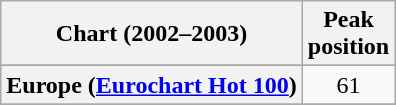<table class="wikitable sortable plainrowheaders" style="text-align:center">
<tr>
<th scope="col">Chart (2002–2003)</th>
<th scope="col">Peak<br>position</th>
</tr>
<tr>
</tr>
<tr>
<th scope="row">Europe (<a href='#'>Eurochart Hot 100</a>)</th>
<td>61</td>
</tr>
<tr>
</tr>
<tr>
</tr>
<tr>
</tr>
<tr>
</tr>
<tr>
</tr>
</table>
